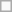<table class=wikitable>
<tr>
<td> </td>
</tr>
</table>
